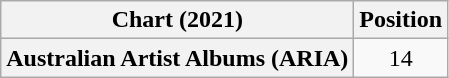<table class="wikitable plainrowheaders" style="text-align:center">
<tr>
<th scope="col">Chart (2021)</th>
<th scope="col">Position</th>
</tr>
<tr>
<th scope="row">Australian Artist Albums (ARIA)</th>
<td>14</td>
</tr>
</table>
